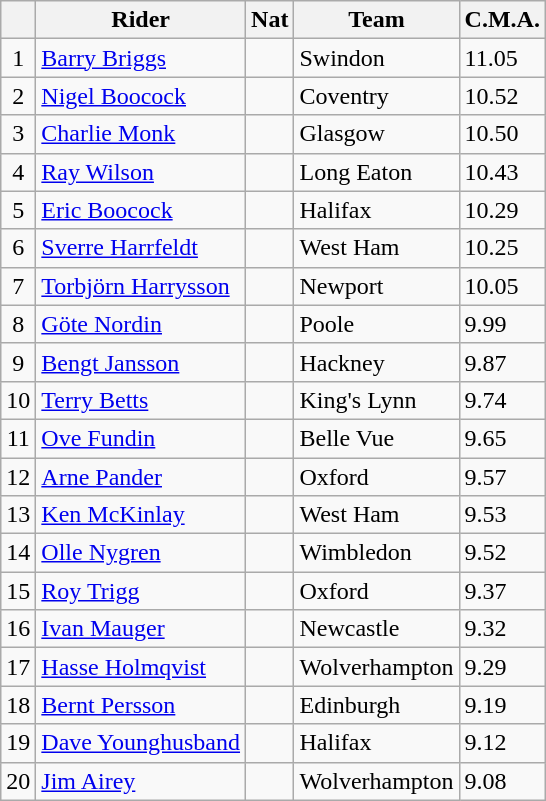<table class=wikitable>
<tr>
<th></th>
<th>Rider</th>
<th>Nat</th>
<th>Team</th>
<th>C.M.A.</th>
</tr>
<tr>
<td align="center">1</td>
<td><a href='#'>Barry Briggs</a></td>
<td></td>
<td>Swindon</td>
<td>11.05</td>
</tr>
<tr>
<td align="center">2</td>
<td><a href='#'>Nigel Boocock</a></td>
<td></td>
<td>Coventry</td>
<td>10.52</td>
</tr>
<tr>
<td align="center">3</td>
<td><a href='#'>Charlie Monk</a></td>
<td></td>
<td>Glasgow</td>
<td>10.50</td>
</tr>
<tr>
<td align="center">4</td>
<td><a href='#'>Ray Wilson</a></td>
<td></td>
<td>Long Eaton</td>
<td>10.43</td>
</tr>
<tr>
<td align="center">5</td>
<td><a href='#'>Eric Boocock</a></td>
<td></td>
<td>Halifax</td>
<td>10.29</td>
</tr>
<tr>
<td align="center">6</td>
<td><a href='#'>Sverre Harrfeldt</a></td>
<td></td>
<td>West Ham</td>
<td>10.25</td>
</tr>
<tr>
<td align="center">7</td>
<td><a href='#'>Torbjörn Harrysson</a></td>
<td></td>
<td>Newport</td>
<td>10.05</td>
</tr>
<tr>
<td align="center">8</td>
<td><a href='#'>Göte Nordin</a></td>
<td></td>
<td>Poole</td>
<td>9.99</td>
</tr>
<tr>
<td align="center">9</td>
<td><a href='#'>Bengt Jansson</a></td>
<td></td>
<td>Hackney</td>
<td>9.87</td>
</tr>
<tr>
<td align="center">10</td>
<td><a href='#'>Terry Betts</a></td>
<td></td>
<td>King's Lynn</td>
<td>9.74</td>
</tr>
<tr>
<td align="center">11</td>
<td><a href='#'>Ove Fundin</a></td>
<td></td>
<td>Belle Vue</td>
<td>9.65</td>
</tr>
<tr>
<td align="center">12</td>
<td><a href='#'>Arne Pander</a></td>
<td></td>
<td>Oxford</td>
<td>9.57</td>
</tr>
<tr>
<td align="center">13</td>
<td><a href='#'>Ken McKinlay</a></td>
<td></td>
<td>West Ham</td>
<td>9.53</td>
</tr>
<tr>
<td align="center">14</td>
<td><a href='#'>Olle Nygren</a></td>
<td></td>
<td>Wimbledon</td>
<td>9.52</td>
</tr>
<tr>
<td align="center">15</td>
<td><a href='#'>Roy Trigg</a></td>
<td></td>
<td>Oxford</td>
<td>9.37</td>
</tr>
<tr>
<td align="center">16</td>
<td><a href='#'>Ivan Mauger</a></td>
<td></td>
<td>Newcastle</td>
<td>9.32</td>
</tr>
<tr>
<td align="center">17</td>
<td><a href='#'>Hasse Holmqvist</a></td>
<td></td>
<td>Wolverhampton</td>
<td>9.29</td>
</tr>
<tr>
<td align="center">18</td>
<td><a href='#'>Bernt Persson</a></td>
<td></td>
<td>Edinburgh</td>
<td>9.19</td>
</tr>
<tr>
<td align="center">19</td>
<td><a href='#'>Dave Younghusband</a></td>
<td></td>
<td>Halifax</td>
<td>9.12</td>
</tr>
<tr>
<td align="center">20</td>
<td><a href='#'>Jim Airey</a></td>
<td></td>
<td>Wolverhampton</td>
<td>9.08</td>
</tr>
</table>
